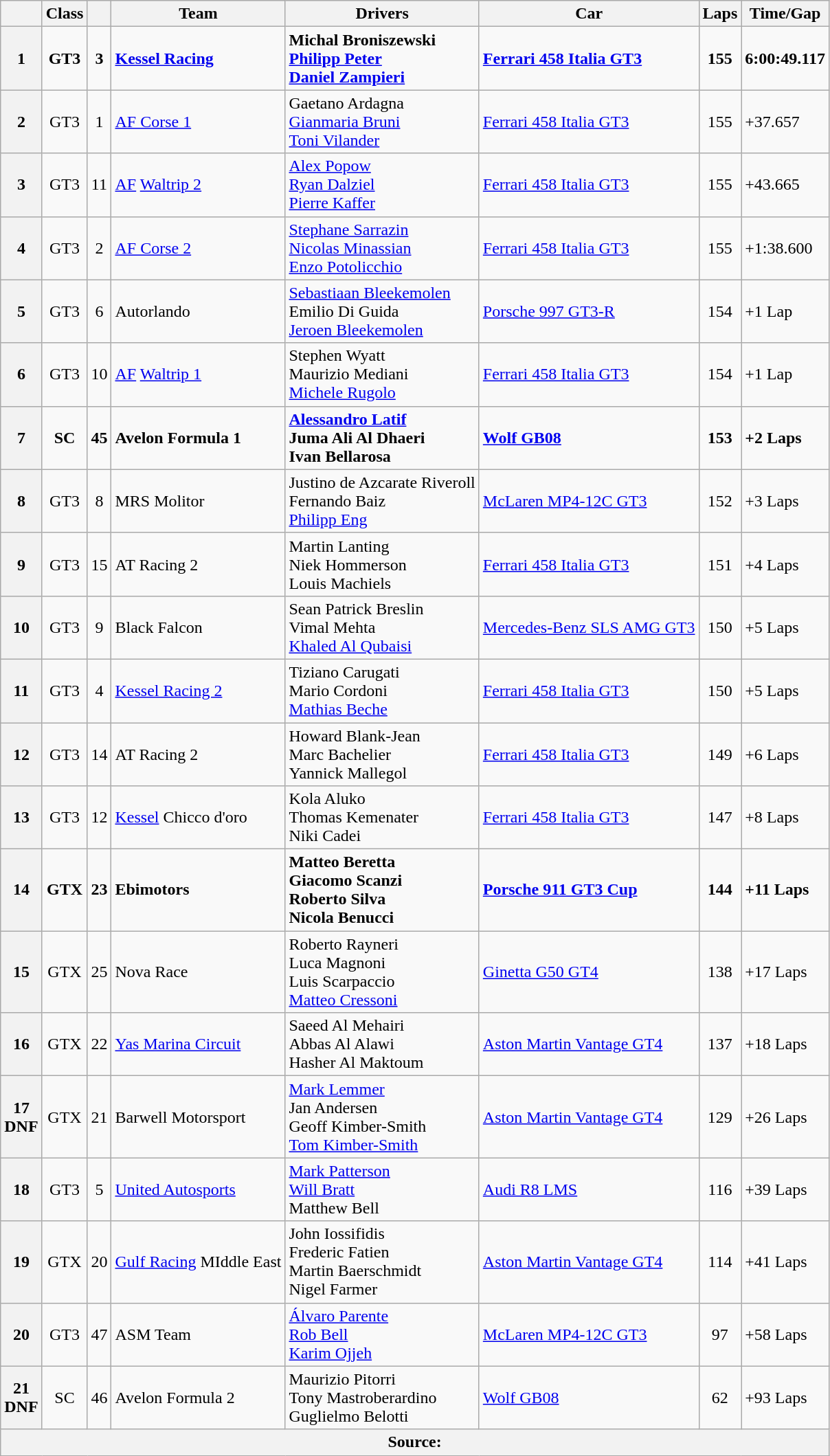<table class="wikitable">
<tr>
<th></th>
<th>Class</th>
<th></th>
<th>Team</th>
<th>Drivers</th>
<th>Car</th>
<th>Laps</th>
<th>Time/Gap</th>
</tr>
<tr>
<th>1</th>
<td align="center"><strong>GT3</strong></td>
<td align="center"><strong>3</strong></td>
<td><strong> <a href='#'>Kessel Racing</a></strong></td>
<td><strong> Michal Broniszewski<br> <a href='#'>Philipp Peter</a><br> <a href='#'>Daniel Zampieri</a></strong></td>
<td><a href='#'><strong>Ferrari 458 Italia GT3</strong></a></td>
<td align="center"><strong>155</strong></td>
<td><strong>6:00:49.117</strong></td>
</tr>
<tr>
<th>2</th>
<td align="center">GT3</td>
<td align="center">1</td>
<td> <a href='#'>AF Corse 1</a></td>
<td> Gaetano Ardagna<br> <a href='#'>Gianmaria Bruni</a><br> <a href='#'>Toni Vilander</a></td>
<td><a href='#'>Ferrari 458 Italia GT3</a></td>
<td align="center">155</td>
<td>+37.657</td>
</tr>
<tr>
<th>3</th>
<td align="center">GT3</td>
<td align="center">11</td>
<td> <a href='#'>AF</a> <a href='#'>Waltrip 2</a></td>
<td> <a href='#'>Alex Popow</a><br> <a href='#'>Ryan Dalziel</a><br> <a href='#'>Pierre Kaffer</a></td>
<td><a href='#'>Ferrari 458 Italia GT3</a></td>
<td align="center">155</td>
<td>+43.665</td>
</tr>
<tr>
<th>4</th>
<td align="center">GT3</td>
<td align="center">2</td>
<td> <a href='#'>AF Corse 2</a></td>
<td> <a href='#'>Stephane Sarrazin</a><br> <a href='#'>Nicolas Minassian</a><br> <a href='#'>Enzo Potolicchio</a></td>
<td><a href='#'>Ferrari 458 Italia GT3</a></td>
<td align="center">155</td>
<td>+1:38.600</td>
</tr>
<tr>
<th>5</th>
<td align="center">GT3</td>
<td align="center">6</td>
<td> Autorlando</td>
<td> <a href='#'>Sebastiaan Bleekemolen</a><br> Emilio Di Guida<br> <a href='#'>Jeroen Bleekemolen</a></td>
<td><a href='#'>Porsche 997 GT3-R</a></td>
<td align="center">154</td>
<td>+1 Lap</td>
</tr>
<tr>
<th>6</th>
<td align="center">GT3</td>
<td align="center">10</td>
<td> <a href='#'>AF</a> <a href='#'>Waltrip 1</a></td>
<td> Stephen Wyatt<br> Maurizio Mediani<br> <a href='#'>Michele Rugolo</a></td>
<td><a href='#'>Ferrari 458 Italia GT3</a></td>
<td align="center">154</td>
<td>+1 Lap</td>
</tr>
<tr>
<th>7</th>
<td align="center"><strong>SC</strong></td>
<td align="center"><strong>45</strong></td>
<td><strong> Avelon Formula 1</strong></td>
<td><strong> <a href='#'>Alessandro Latif</a><br> Juma Ali Al Dhaeri<br> Ivan Bellarosa</strong></td>
<td><strong><a href='#'>Wolf GB08</a></strong></td>
<td align="center"><strong>153</strong></td>
<td><strong>+2 Laps</strong></td>
</tr>
<tr>
<th>8</th>
<td align="center">GT3</td>
<td align="center">8</td>
<td> MRS Molitor</td>
<td> Justino de Azcarate Riveroll<br> Fernando Baiz<br> <a href='#'>Philipp Eng</a></td>
<td><a href='#'>McLaren MP4-12C GT3</a></td>
<td align="center">152</td>
<td>+3 Laps</td>
</tr>
<tr>
<th>9</th>
<td align="center">GT3</td>
<td align="center">15</td>
<td> AT Racing 2</td>
<td> Martin Lanting<br> Niek Hommerson<br> Louis Machiels</td>
<td><a href='#'>Ferrari 458 Italia GT3</a></td>
<td align="center">151</td>
<td>+4 Laps</td>
</tr>
<tr>
<th>10</th>
<td align="center">GT3</td>
<td align="center">9</td>
<td> Black Falcon</td>
<td> Sean Patrick Breslin<br> Vimal Mehta<br> <a href='#'>Khaled Al Qubaisi</a></td>
<td><a href='#'>Mercedes-Benz SLS AMG GT3</a></td>
<td align="center">150</td>
<td>+5 Laps</td>
</tr>
<tr>
<th>11</th>
<td align="center">GT3</td>
<td align="center">4</td>
<td> <a href='#'>Kessel Racing 2</a></td>
<td> Tiziano Carugati<br> Mario Cordoni<br> <a href='#'>Mathias Beche</a></td>
<td><a href='#'>Ferrari 458 Italia GT3</a></td>
<td align="center">150</td>
<td>+5 Laps</td>
</tr>
<tr>
<th>12</th>
<td align="center">GT3</td>
<td align="center">14</td>
<td> AT Racing 2</td>
<td> Howard Blank-Jean<br> Marc Bachelier<br> Yannick Mallegol</td>
<td><a href='#'>Ferrari 458 Italia GT3</a></td>
<td align="center">149</td>
<td>+6 Laps</td>
</tr>
<tr>
<th>13</th>
<td align="center">GT3</td>
<td align="center">12</td>
<td> <a href='#'>Kessel</a> Chicco d'oro</td>
<td> Kola Aluko<br> Thomas Kemenater<br> Niki Cadei</td>
<td><a href='#'>Ferrari 458 Italia GT3</a></td>
<td align="center">147</td>
<td>+8 Laps</td>
</tr>
<tr>
<th>14</th>
<td align="center"><strong>GTX</strong></td>
<td align="center"><strong>23</strong></td>
<td><strong> Ebimotors</strong></td>
<td><strong> Matteo Beretta<br> Giacomo Scanzi<br> Roberto Silva<br> Nicola Benucci</strong></td>
<td><a href='#'><strong>Porsche 911 GT3 Cup</strong></a></td>
<td align="center"><strong>144</strong></td>
<td><strong>+11 Laps</strong></td>
</tr>
<tr>
<th>15</th>
<td align="center">GTX</td>
<td align="center">25</td>
<td> Nova Race</td>
<td> Roberto Rayneri<br> Luca Magnoni<br> Luis Scarpaccio<br> <a href='#'>Matteo Cressoni</a></td>
<td><a href='#'>Ginetta G50 GT4</a></td>
<td align="center">138</td>
<td>+17 Laps</td>
</tr>
<tr>
<th>16</th>
<td align="center">GTX</td>
<td align="center">22</td>
<td> <a href='#'>Yas Marina Circuit</a></td>
<td> Saeed Al Mehairi<br> Abbas Al Alawi<br> Hasher Al Maktoum</td>
<td><a href='#'>Aston Martin Vantage GT4</a></td>
<td align="center">137</td>
<td>+18 Laps</td>
</tr>
<tr>
<th>17<br>DNF</th>
<td align="center">GTX</td>
<td align="center">21</td>
<td> Barwell Motorsport</td>
<td> <a href='#'>Mark Lemmer</a><br> Jan Andersen<br> Geoff Kimber-Smith<br> <a href='#'>Tom Kimber-Smith</a></td>
<td><a href='#'>Aston Martin Vantage GT4</a></td>
<td align="center">129</td>
<td>+26 Laps</td>
</tr>
<tr>
<th>18</th>
<td align="center">GT3</td>
<td align="center">5</td>
<td> <a href='#'>United Autosports</a></td>
<td> <a href='#'>Mark Patterson</a><br> <a href='#'>Will Bratt</a><br> Matthew Bell</td>
<td><a href='#'>Audi R8 LMS</a></td>
<td align="center">116</td>
<td>+39 Laps</td>
</tr>
<tr>
<th>19</th>
<td align="center">GTX</td>
<td align="center">20</td>
<td> <a href='#'>Gulf Racing</a> MIddle East</td>
<td> John Iossifidis<br> Frederic Fatien<br> Martin Baerschmidt<br> Nigel Farmer</td>
<td><a href='#'>Aston Martin Vantage GT4</a></td>
<td align="center">114</td>
<td>+41 Laps</td>
</tr>
<tr>
<th>20</th>
<td align="center">GT3</td>
<td align="center">47</td>
<td> ASM Team</td>
<td> <a href='#'>Álvaro Parente</a><br> <a href='#'>Rob Bell</a><br> <a href='#'>Karim Ojjeh</a></td>
<td><a href='#'>McLaren MP4-12C GT3</a></td>
<td align="center">97</td>
<td>+58 Laps</td>
</tr>
<tr>
<th>21<br>DNF</th>
<td align="center">SC</td>
<td align="center">46</td>
<td> Avelon Formula 2</td>
<td> Maurizio Pitorri<br> Tony Mastroberardino<br> Guglielmo Belotti</td>
<td><a href='#'>Wolf GB08</a></td>
<td align="center">62</td>
<td>+93 Laps</td>
</tr>
<tr>
<th colspan="8">Source:</th>
</tr>
</table>
